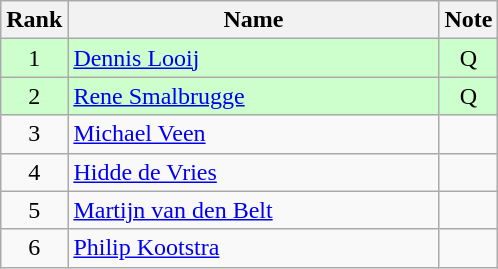<table class="wikitable" style="text-align:center;">
<tr>
<th>Rank</th>
<th style="width:15em">Name</th>
<th>Note</th>
</tr>
<tr bgcolor=ccffcc>
<td>1</td>
<td align=left><a href='#'>Dennis Looij</a></td>
<td>Q</td>
</tr>
<tr bgcolor=ccffcc>
<td>2</td>
<td align=left><a href='#'>Rene Smalbrugge</a></td>
<td>Q</td>
</tr>
<tr>
<td>3</td>
<td align=left><a href='#'>Michael Veen</a></td>
<td></td>
</tr>
<tr>
<td>4</td>
<td align=left><a href='#'>Hidde de Vries</a></td>
<td></td>
</tr>
<tr>
<td>5</td>
<td align=left><a href='#'>Martijn van den Belt</a></td>
<td></td>
</tr>
<tr>
<td>6</td>
<td align=left><a href='#'>Philip Kootstra</a></td>
<td></td>
</tr>
</table>
